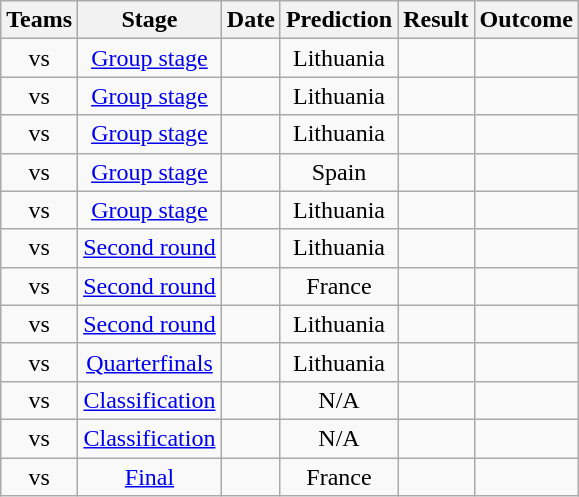<table class="wikitable sortable" style="text-align: center">
<tr>
<th>Teams</th>
<th>Stage</th>
<th>Date</th>
<th>Prediction</th>
<th>Result</th>
<th>Outcome</th>
</tr>
<tr>
<td> vs </td>
<td><a href='#'>Group stage</a></td>
<td style="text-align:left;"></td>
<td style="text-align:center;">Lithuania</td>
<td></td>
<td></td>
</tr>
<tr>
<td> vs </td>
<td><a href='#'>Group stage</a></td>
<td style="text-align:left;"></td>
<td style="text-align:center;">Lithuania</td>
<td></td>
<td></td>
</tr>
<tr>
<td> vs </td>
<td><a href='#'>Group stage</a></td>
<td style="text-align:left;"></td>
<td style="text-align:center;">Lithuania</td>
<td></td>
<td></td>
</tr>
<tr>
<td> vs </td>
<td><a href='#'>Group stage</a></td>
<td style="text-align:left;"></td>
<td style="text-align:center;">Spain</td>
<td></td>
<td></td>
</tr>
<tr>
<td> vs </td>
<td><a href='#'>Group stage</a></td>
<td style="text-align:left;"></td>
<td style="text-align:center;">Lithuania</td>
<td></td>
<td></td>
</tr>
<tr>
<td> vs </td>
<td><a href='#'>Second round</a></td>
<td style="text-align:left;"></td>
<td style="text-align:center;">Lithuania</td>
<td></td>
<td></td>
</tr>
<tr>
<td> vs </td>
<td><a href='#'>Second round</a></td>
<td style="text-align:left;"></td>
<td style="text-align:center;">France</td>
<td></td>
<td></td>
</tr>
<tr>
<td> vs </td>
<td><a href='#'>Second round</a></td>
<td style="text-align:left;"></td>
<td style="text-align:center;">Lithuania</td>
<td></td>
<td></td>
</tr>
<tr>
<td> vs </td>
<td><a href='#'>Quarterfinals</a></td>
<td style="text-align:left;"></td>
<td style="text-align:center;">Lithuania</td>
<td></td>
<td></td>
</tr>
<tr>
<td> vs </td>
<td><a href='#'>Classification</a></td>
<td style="text-align:left;"></td>
<td style="text-align:center;">N/A</td>
<td></td>
<td></td>
</tr>
<tr>
<td> vs </td>
<td><a href='#'>Classification</a></td>
<td style="text-align:left;"></td>
<td style="text-align:center;">N/A</td>
<td></td>
<td></td>
</tr>
<tr>
<td> vs </td>
<td><a href='#'>Final</a></td>
<td style="text-align:left;"></td>
<td style="text-align:center;">France</td>
<td></td>
<td></td>
</tr>
</table>
